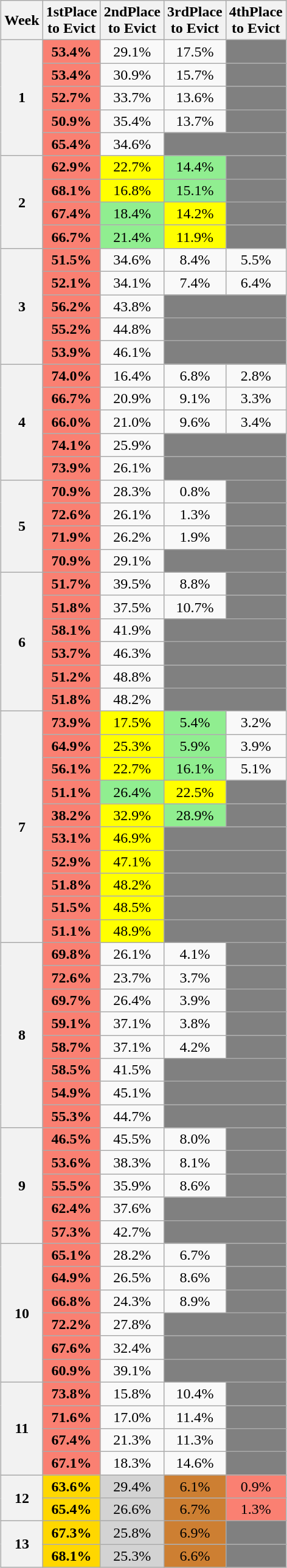<table class="wikitable" style="margin:1em auto; text-align:center">
<tr>
<th>Week</th>
<th>1stPlace<br>to Evict</th>
<th>2ndPlace<br>to Evict</th>
<th>3rdPlace<br>to Evict</th>
<th>4thPlace<br>to Evict</th>
</tr>
<tr>
<th rowspan=5>1</th>
<td bgcolor="#fa8072"><strong>53.4%</strong></td>
<td>29.1%</td>
<td>17.5%</td>
<td bgcolor="grey"></td>
</tr>
<tr>
<td bgcolor="#fa8072"><strong>53.4%</strong></td>
<td>30.9%</td>
<td>15.7%</td>
<td bgcolor="grey"></td>
</tr>
<tr>
<td bgcolor="#fa8072"><strong>52.7%</strong></td>
<td>33.7%</td>
<td>13.6%</td>
<td bgcolor="grey"></td>
</tr>
<tr>
<td bgcolor="#fa8072"><strong>50.9%</strong></td>
<td>35.4%</td>
<td>13.7%</td>
<td bgcolor="grey"></td>
</tr>
<tr>
<td bgcolor="#fa8072"><strong>65.4%</strong></td>
<td>34.6%</td>
<td bgcolor="grey" colspan=2></td>
</tr>
<tr>
<th rowspan=4>2</th>
<td bgcolor="#fa8072"><strong>62.9%</strong></td>
<td bgcolor="yellow">22.7%</td>
<td bgcolor="lightgreen">14.4%</td>
<td bgcolor="grey"></td>
</tr>
<tr>
<td bgcolor="#fa8072"><strong>68.1%</strong></td>
<td bgcolor="yellow">16.8%</td>
<td bgcolor="lightgreen">15.1%</td>
<td bgcolor="grey"></td>
</tr>
<tr>
<td bgcolor="#fa8072"><strong>67.4%</strong></td>
<td bgcolor="lightgreen">18.4%</td>
<td bgcolor="yellow">14.2%</td>
<td bgcolor="grey"></td>
</tr>
<tr>
<td bgcolor="#fa8072"><strong>66.7%</strong></td>
<td bgcolor="lightgreen">21.4%</td>
<td bgcolor="yellow">11.9%</td>
<td bgcolor="grey"></td>
</tr>
<tr>
<th rowspan=5>3</th>
<td bgcolor="#fa8072"><strong>51.5%</strong></td>
<td>34.6%</td>
<td>8.4%</td>
<td>5.5%</td>
</tr>
<tr>
<td bgcolor="#fa8072"><strong>52.1%</strong></td>
<td>34.1%</td>
<td>7.4%</td>
<td>6.4%</td>
</tr>
<tr>
<td bgcolor="#fa8072"><strong>56.2%</strong></td>
<td>43.8%</td>
<td bgcolor="grey" colspan=2></td>
</tr>
<tr>
<td bgcolor="#fa8072"><strong>55.2%</strong></td>
<td>44.8%</td>
<td bgcolor="grey" colspan=2></td>
</tr>
<tr>
<td bgcolor="#fa8072"><strong>53.9%</strong></td>
<td>46.1%</td>
<td bgcolor="grey" colspan=2></td>
</tr>
<tr>
<th rowspan=5>4</th>
<td bgcolor="#fa8072"><strong>74.0%</strong></td>
<td>16.4%</td>
<td>6.8%</td>
<td>2.8%</td>
</tr>
<tr>
<td bgcolor="#fa8072"><strong>66.7%</strong></td>
<td>20.9%</td>
<td>9.1%</td>
<td>3.3%</td>
</tr>
<tr>
<td bgcolor="#fa8072"><strong>66.0%</strong></td>
<td>21.0%</td>
<td>9.6%</td>
<td>3.4%</td>
</tr>
<tr>
<td bgcolor="#fa8072"><strong>74.1%</strong></td>
<td>25.9%</td>
<td bgcolor="grey" colspan=2></td>
</tr>
<tr>
<td bgcolor="#fa8072"><strong>73.9%</strong></td>
<td>26.1%</td>
<td bgcolor="grey" colspan=2></td>
</tr>
<tr>
<th rowspan=4>5</th>
<td bgcolor="#fa8072"><strong>70.9%</strong></td>
<td>28.3%</td>
<td>0.8%</td>
<td bgcolor="grey"></td>
</tr>
<tr>
<td bgcolor="#fa8072"><strong>72.6%</strong></td>
<td>26.1%</td>
<td>1.3%</td>
<td bgcolor="grey"></td>
</tr>
<tr>
<td bgcolor="#fa8072"><strong>71.9%</strong></td>
<td>26.2%</td>
<td>1.9%</td>
<td bgcolor="grey"></td>
</tr>
<tr>
<td bgcolor="#fa8072"><strong>70.9%</strong></td>
<td>29.1%</td>
<td bgcolor="grey" colspan=2></td>
</tr>
<tr>
<th rowspan=6>6</th>
<td bgcolor="#fa8072"><strong>51.7%</strong></td>
<td>39.5%</td>
<td>8.8%</td>
<td bgcolor="grey"></td>
</tr>
<tr>
<td bgcolor="#fa8072"><strong>51.8%</strong></td>
<td>37.5%</td>
<td>10.7%</td>
<td bgcolor="grey"></td>
</tr>
<tr>
<td bgcolor="#fa8072"><strong>58.1%</strong></td>
<td>41.9%</td>
<td bgcolor="grey" colspan=2></td>
</tr>
<tr>
<td bgcolor="#fa8072"><strong>53.7%</strong></td>
<td>46.3%</td>
<td bgcolor="grey" colspan=2></td>
</tr>
<tr>
<td bgcolor="#fa8072"><strong>51.2%</strong></td>
<td>48.8%</td>
<td bgcolor="grey" colspan=2></td>
</tr>
<tr>
<td bgcolor="#fa8072"><strong>51.8%</strong></td>
<td>48.2%</td>
<td bgcolor="grey" colspan=2></td>
</tr>
<tr>
<th rowspan=10>7</th>
<td bgcolor="#fa8072"><strong>73.9%</strong></td>
<td bgcolor="yellow">17.5%</td>
<td bgcolor="lightgreen">5.4%</td>
<td>3.2%</td>
</tr>
<tr>
<td bgcolor="#fa8072"><strong>64.9%</strong></td>
<td bgcolor="yellow">25.3%</td>
<td bgcolor="lightgreen">5.9%</td>
<td>3.9%</td>
</tr>
<tr>
<td bgcolor="#fa8072"><strong>56.1%</strong></td>
<td bgcolor="yellow">22.7%</td>
<td bgcolor="lightgreen">16.1%</td>
<td>5.1%</td>
</tr>
<tr>
<td bgcolor="#fa8072"><strong>51.1%</strong></td>
<td bgcolor="lightgreen">26.4%</td>
<td bgcolor="yellow">22.5%</td>
<td bgcolor="grey"></td>
</tr>
<tr>
<td bgcolor="#fa8072"><strong>38.2%</strong></td>
<td bgcolor="yellow">32.9%</td>
<td bgcolor="lightgreen">28.9%</td>
<td bgcolor="grey"></td>
</tr>
<tr>
<td bgcolor="#fa8072"><strong>53.1%</strong></td>
<td bgcolor="yellow">46.9%</td>
<td bgcolor="grey" colspan=2></td>
</tr>
<tr>
<td bgcolor="#fa8072"><strong>52.9%</strong></td>
<td bgcolor="yellow">47.1%</td>
<td bgcolor="grey" colspan=2></td>
</tr>
<tr>
<td bgcolor="#fa8072"><strong>51.8%</strong></td>
<td bgcolor="yellow">48.2%</td>
<td bgcolor="grey" colspan=2></td>
</tr>
<tr>
<td bgcolor="#fa8072"><strong>51.5%</strong></td>
<td bgcolor="yellow">48.5%</td>
<td bgcolor="grey" colspan=2></td>
</tr>
<tr>
<td bgcolor="#fa8072"><strong>51.1%</strong></td>
<td bgcolor="yellow">48.9%</td>
<td bgcolor="grey" colspan=2></td>
</tr>
<tr>
<th rowspan=8>8</th>
<td bgcolor="#fa8072"><strong>69.8%</strong></td>
<td>26.1%</td>
<td>4.1%</td>
<td bgcolor="grey"></td>
</tr>
<tr>
<td bgcolor="#fa8072"><strong>72.6%</strong></td>
<td>23.7%</td>
<td>3.7%</td>
<td bgcolor="grey"></td>
</tr>
<tr>
<td bgcolor="#fa8072"><strong>69.7%</strong></td>
<td>26.4%</td>
<td>3.9%</td>
<td bgcolor="grey"></td>
</tr>
<tr>
<td bgcolor="#fa8072"><strong>59.1%</strong></td>
<td>37.1%</td>
<td>3.8%</td>
<td bgcolor="grey"></td>
</tr>
<tr>
<td bgcolor="#fa8072"><strong>58.7%</strong></td>
<td>37.1%</td>
<td>4.2%</td>
<td bgcolor="grey"></td>
</tr>
<tr>
<td bgcolor="#fa8072"><strong>58.5%</strong></td>
<td>41.5%</td>
<td bgcolor="grey" colspan=2></td>
</tr>
<tr>
<td bgcolor="#fa8072"><strong>54.9%</strong></td>
<td>45.1%</td>
<td bgcolor="grey" colspan=2></td>
</tr>
<tr>
<td bgcolor="#fa8072"><strong>55.3%</strong></td>
<td>44.7%</td>
<td bgcolor="grey" colspan=2></td>
</tr>
<tr>
<th rowspan=5>9</th>
<td bgcolor="#fa8072"><strong>46.5%</strong></td>
<td>45.5%</td>
<td>8.0%</td>
<td bgcolor="grey"></td>
</tr>
<tr>
<td bgcolor="#fa8072"><strong>53.6%</strong></td>
<td>38.3%</td>
<td>8.1%</td>
<td bgcolor="grey"></td>
</tr>
<tr>
<td bgcolor="#fa8072"><strong>55.5%</strong></td>
<td>35.9%</td>
<td>8.6%</td>
<td bgcolor="grey"></td>
</tr>
<tr>
<td bgcolor="#fa8072"><strong>62.4%</strong></td>
<td>37.6%</td>
<td bgcolor="grey" colspan=2></td>
</tr>
<tr>
<td bgcolor="#fa8072"><strong>57.3%</strong></td>
<td>42.7%</td>
<td bgcolor="grey" colspan=2></td>
</tr>
<tr>
<th rowspan=6>10</th>
<td bgcolor="#fa8072"><strong>65.1%</strong></td>
<td>28.2%</td>
<td>6.7%</td>
<td bgcolor="grey"></td>
</tr>
<tr>
<td bgcolor="#fa8072"><strong>64.9%</strong></td>
<td>26.5%</td>
<td>8.6%</td>
<td bgcolor="grey"></td>
</tr>
<tr>
<td bgcolor="#fa8072"><strong>66.8%</strong></td>
<td>24.3%</td>
<td>8.9%</td>
<td bgcolor="grey"></td>
</tr>
<tr>
<td bgcolor="#fa8072"><strong>72.2%</strong></td>
<td>27.8%</td>
<td bgcolor="grey" colspan=2></td>
</tr>
<tr>
<td bgcolor="#fa8072"><strong>67.6%</strong></td>
<td>32.4%</td>
<td bgcolor="grey" colspan=2></td>
</tr>
<tr>
<td bgcolor="#fa8072"><strong>60.9%</strong></td>
<td>39.1%</td>
<td bgcolor="grey" colspan=2></td>
</tr>
<tr>
<th rowspan=4>11</th>
<td bgcolor="#fa8072"><strong>73.8%</strong></td>
<td>15.8%</td>
<td>10.4%</td>
<td bgcolor="grey"></td>
</tr>
<tr>
<td bgcolor="#fa8072"><strong>71.6%</strong></td>
<td>17.0%</td>
<td>11.4%</td>
<td bgcolor="grey"></td>
</tr>
<tr>
<td bgcolor="#fa8072"><strong>67.4%</strong></td>
<td>21.3%</td>
<td>11.3%</td>
<td bgcolor="grey"></td>
</tr>
<tr>
<td bgcolor="#fa8072"><strong>67.1%</strong></td>
<td>18.3%</td>
<td>14.6%</td>
<td bgcolor="grey"></td>
</tr>
<tr>
<th rowspan=2>12</th>
<td bgcolor="gold"><strong>63.6%</strong></td>
<td bgcolor="lightgrey">29.4%</td>
<td bgcolor="cd7f32">6.1%</td>
<td bgcolor="#fa8072">0.9%</td>
</tr>
<tr>
<td bgcolor="gold"><strong>65.4%</strong></td>
<td bgcolor="lightgrey">26.6%</td>
<td bgcolor="cd7f32">6.7%</td>
<td bgcolor="#fa8072">1.3%</td>
</tr>
<tr>
<th rowspan=2>13</th>
<td bgcolor="gold"><strong>67.3%</strong></td>
<td bgcolor="lightgrey">25.8%</td>
<td bgcolor="cd7f32">6.9%</td>
<td bgcolor="grey"></td>
</tr>
<tr>
<td bgcolor="gold"><strong>68.1%</strong></td>
<td bgcolor="lightgrey">25.3%</td>
<td bgcolor="cd7f32">6.6%</td>
<td bgcolor="grey"></td>
</tr>
</table>
